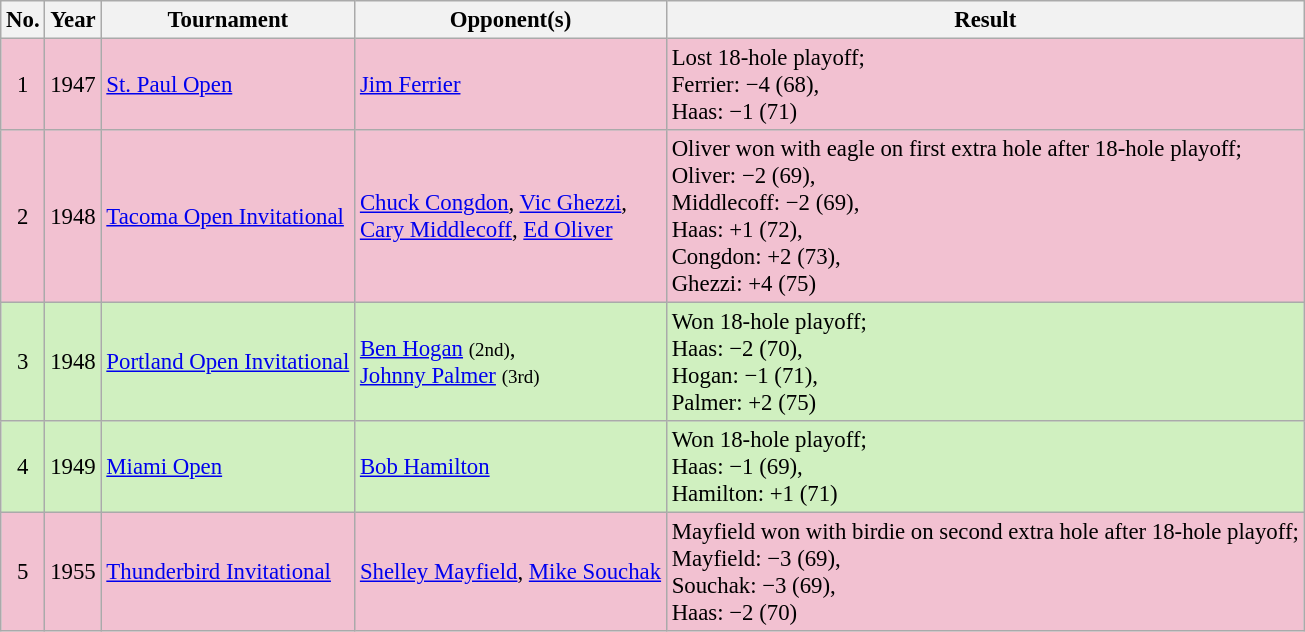<table class="wikitable" style="font-size:95%;">
<tr>
<th>No.</th>
<th>Year</th>
<th>Tournament</th>
<th>Opponent(s)</th>
<th>Result</th>
</tr>
<tr style="background:#F2C1D1;">
<td align=center>1</td>
<td>1947</td>
<td><a href='#'>St. Paul Open</a></td>
<td> <a href='#'>Jim Ferrier</a></td>
<td>Lost 18-hole playoff;<br>Ferrier: −4 (68),<br>Haas: −1 (71)</td>
</tr>
<tr style="background:#F2C1D1;">
<td align=center>2</td>
<td>1948</td>
<td><a href='#'>Tacoma Open Invitational</a></td>
<td> <a href='#'>Chuck Congdon</a>,  <a href='#'>Vic Ghezzi</a>,<br> <a href='#'>Cary Middlecoff</a>,  <a href='#'>Ed Oliver</a></td>
<td>Oliver won with eagle on first extra hole after 18-hole playoff;<br>Oliver: −2 (69),<br>Middlecoff: −2 (69),<br>Haas: +1 (72),<br>Congdon: +2 (73),<br>Ghezzi: +4 (75)</td>
</tr>
<tr style="background:#D0F0C0;">
<td align=center>3</td>
<td>1948</td>
<td><a href='#'>Portland Open Invitational</a></td>
<td> <a href='#'>Ben Hogan</a> <small>(2nd)</small>,<br> <a href='#'>Johnny Palmer</a> <small>(3rd)</small></td>
<td>Won 18-hole playoff;<br>Haas: −2 (70),<br>Hogan: −1 (71),<br>Palmer: +2 (75)</td>
</tr>
<tr style="background:#D0F0C0;">
<td align=center>4</td>
<td>1949</td>
<td><a href='#'>Miami Open</a></td>
<td> <a href='#'>Bob Hamilton</a></td>
<td>Won 18-hole playoff;<br>Haas: −1 (69),<br>Hamilton: +1 (71)</td>
</tr>
<tr style="background:#F2C1D1;">
<td align=center>5</td>
<td>1955</td>
<td><a href='#'>Thunderbird Invitational</a></td>
<td> <a href='#'>Shelley Mayfield</a>,  <a href='#'>Mike Souchak</a></td>
<td>Mayfield won with birdie on second extra hole after 18-hole playoff;<br>Mayfield: −3 (69),<br>Souchak: −3 (69),<br>Haas: −2 (70)</td>
</tr>
</table>
